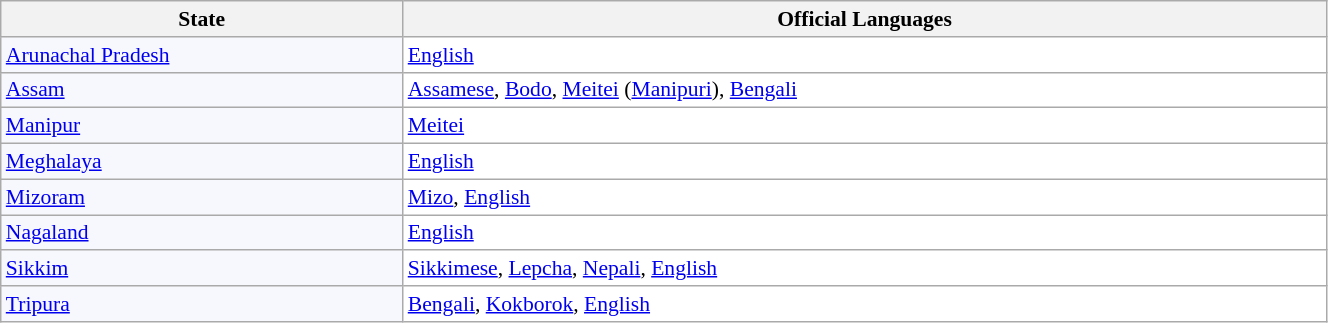<table class="wikitable" style="font-size:0.9em; min-width:70%; background:#fff;">
<tr>
<th>State</th>
<th>Official Languages</th>
</tr>
<tr>
<td style="background:#f7f7fe;"><a href='#'>Arunachal Pradesh</a></td>
<td><a href='#'>English</a></td>
</tr>
<tr>
<td style="background:#f7f7fe;"><a href='#'>Assam</a></td>
<td><a href='#'>Assamese</a>, <a href='#'>Bodo</a>, <a href='#'>Meitei</a> (<a href='#'>Manipuri</a>), <a href='#'>Bengali</a></td>
</tr>
<tr>
<td style="background:#f7f7fe;"><a href='#'>Manipur</a></td>
<td><a href='#'>Meitei</a></td>
</tr>
<tr>
<td style="background:#f7f7fe;"><a href='#'>Meghalaya</a></td>
<td><a href='#'>English</a></td>
</tr>
<tr>
<td style="background:#f7f7fe;"><a href='#'>Mizoram</a></td>
<td><a href='#'>Mizo</a>, <a href='#'>English</a></td>
</tr>
<tr>
<td style="background:#f7f7fe;"><a href='#'>Nagaland</a></td>
<td><a href='#'>English</a></td>
</tr>
<tr>
<td style="background:#f7f7fe;"><a href='#'>Sikkim</a></td>
<td><a href='#'>Sikkimese</a>, <a href='#'>Lepcha</a>, <a href='#'>Nepali</a>, <a href='#'>English</a></td>
</tr>
<tr>
<td style="background:#f7f7fe;"><a href='#'>Tripura</a></td>
<td><a href='#'>Bengali</a>, <a href='#'>Kokborok</a>, <a href='#'>English</a></td>
</tr>
</table>
